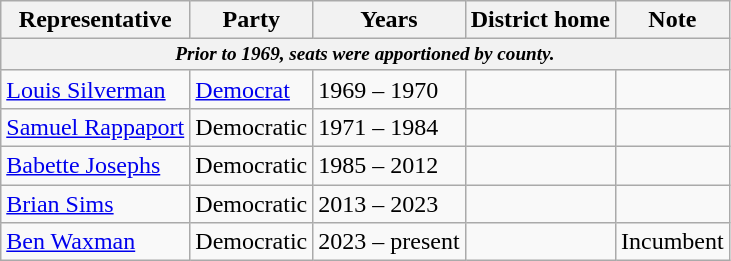<table class=wikitable>
<tr valign=bottom>
<th>Representative</th>
<th>Party</th>
<th>Years</th>
<th>District home</th>
<th>Note</th>
</tr>
<tr>
<th colspan=5 style="font-size: 80%;"><em>Prior to 1969, seats were apportioned by county.</em></th>
</tr>
<tr>
<td><a href='#'>Louis Silverman</a></td>
<td><a href='#'>Democrat</a></td>
<td>1969 – 1970</td>
<td></td>
<td></td>
</tr>
<tr>
<td><a href='#'>Samuel Rappaport</a></td>
<td>Democratic</td>
<td>1971 – 1984</td>
<td></td>
<td></td>
</tr>
<tr>
<td><a href='#'>Babette Josephs</a></td>
<td>Democratic</td>
<td>1985 – 2012</td>
<td></td>
<td></td>
</tr>
<tr>
<td><a href='#'>Brian Sims</a></td>
<td>Democratic</td>
<td>2013 – 2023</td>
<td></td>
<td></td>
</tr>
<tr>
<td><a href='#'>Ben Waxman</a></td>
<td>Democratic</td>
<td>2023 – present</td>
<td></td>
<td>Incumbent</td>
</tr>
</table>
